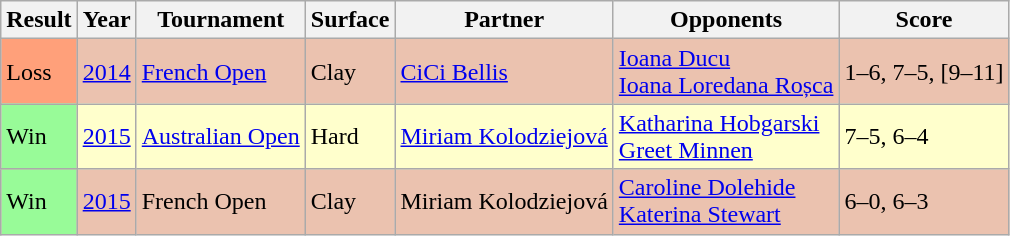<table class="sortable wikitable">
<tr>
<th>Result</th>
<th>Year</th>
<th>Tournament</th>
<th>Surface</th>
<th>Partner</th>
<th>Opponents</th>
<th class="unsortable">Score</th>
</tr>
<tr bgcolor=EBC2AF>
<td style="background:#ffa07a;">Loss</td>
<td><a href='#'>2014</a></td>
<td><a href='#'>French Open</a></td>
<td>Clay</td>
<td> <a href='#'>CiCi Bellis</a></td>
<td> <a href='#'>Ioana Ducu</a> <br>  <a href='#'>Ioana Loredana Roșca</a></td>
<td>1–6, 7–5, [9–11]</td>
</tr>
<tr style="background:#ffc;">
<td style="background:#98fb98;">Win</td>
<td><a href='#'>2015</a></td>
<td><a href='#'>Australian Open</a></td>
<td>Hard</td>
<td> <a href='#'>Miriam Kolodziejová</a></td>
<td> <a href='#'>Katharina Hobgarski</a> <br>  <a href='#'>Greet Minnen</a></td>
<td>7–5, 6–4</td>
</tr>
<tr bgcolor=EBC2AF>
<td style="background:#98fb98;">Win</td>
<td><a href='#'>2015</a></td>
<td>French Open</td>
<td>Clay</td>
<td> Miriam Kolodziejová</td>
<td> <a href='#'>Caroline Dolehide</a> <br>  <a href='#'>Katerina Stewart</a></td>
<td>6–0, 6–3</td>
</tr>
</table>
